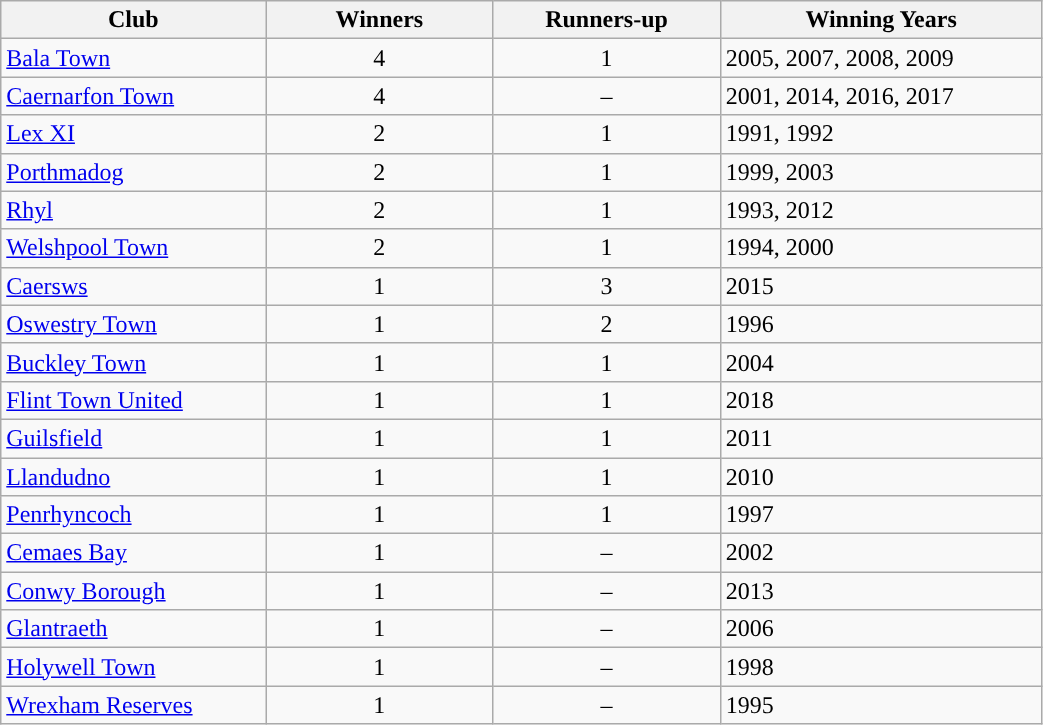<table class="wikitable sortable" style="width:55%;">
<tr>
<th style="width:14%;">Club</th>
<th style="width:12%;">Winners</th>
<th style="width:12%;">Runners-up</th>
<th style="width:17%;">Winning Years</th>
</tr>
<tr align="center">
<td align="left"><a href='#'>Bala Town</a></td>
<td>4</td>
<td>1</td>
<td align="left">2005, 2007, 2008, 2009</td>
</tr>
<tr align="center">
<td align="left"><a href='#'>Caernarfon Town</a></td>
<td>4</td>
<td>–</td>
<td align="left">2001, 2014, 2016, 2017</td>
</tr>
<tr align="center">
<td align="left"><a href='#'>Lex XI</a></td>
<td>2</td>
<td>1</td>
<td align="left">1991, 1992</td>
</tr>
<tr align="center">
<td align="left"><a href='#'>Porthmadog</a></td>
<td>2</td>
<td>1</td>
<td align="left">1999, 2003</td>
</tr>
<tr align="center">
<td align="left"><a href='#'>Rhyl</a></td>
<td>2</td>
<td>1</td>
<td align="left">1993, 2012</td>
</tr>
<tr align="center">
<td align="left"><a href='#'>Welshpool Town</a></td>
<td>2</td>
<td>1</td>
<td align="left">1994, 2000</td>
</tr>
<tr align="center">
<td align="left"><a href='#'>Caersws</a></td>
<td>1</td>
<td>3</td>
<td align="left">2015</td>
</tr>
<tr align="center">
<td align="left"><a href='#'>Oswestry Town</a></td>
<td>1</td>
<td>2</td>
<td align="left">1996</td>
</tr>
<tr align="center">
<td align="left"><a href='#'>Buckley Town</a></td>
<td>1</td>
<td>1</td>
<td align="left">2004</td>
</tr>
<tr align="center">
<td align="left"><a href='#'>Flint Town United</a></td>
<td>1</td>
<td>1</td>
<td align="left">2018</td>
</tr>
<tr align="center">
<td align="left"><a href='#'>Guilsfield</a></td>
<td>1</td>
<td>1</td>
<td align="left">2011</td>
</tr>
<tr align="center">
<td align="left"><a href='#'>Llandudno</a></td>
<td>1</td>
<td>1</td>
<td align="left">2010</td>
</tr>
<tr align="center">
<td align="left"><a href='#'>Penrhyncoch</a></td>
<td>1</td>
<td>1</td>
<td align="left">1997</td>
</tr>
<tr align="center">
<td align="left"><a href='#'>Cemaes Bay</a></td>
<td>1</td>
<td>–</td>
<td align="left">2002</td>
</tr>
<tr align="center">
<td align="left"><a href='#'>Conwy Borough</a></td>
<td>1</td>
<td>–</td>
<td align="left">2013</td>
</tr>
<tr align="center">
<td align="left"><a href='#'>Glantraeth</a></td>
<td>1</td>
<td>–</td>
<td align="left">2006</td>
</tr>
<tr align="center">
<td align="left"><a href='#'>Holywell Town</a></td>
<td>1</td>
<td>–</td>
<td align="left">1998</td>
</tr>
<tr align="center">
<td align="left"><a href='#'>Wrexham Reserves</a></td>
<td>1</td>
<td>–</td>
<td align="left">1995</td>
</tr>
</table>
